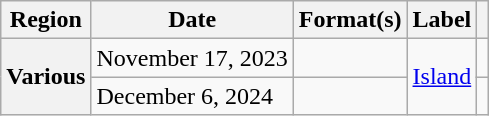<table class="wikitable plainrowheaders">
<tr>
<th scope="col">Region</th>
<th scope="col">Date</th>
<th scope="col">Format(s)</th>
<th scope="col">Label</th>
<th scope="col"></th>
</tr>
<tr>
<th scope="row" rowspan="2">Various</th>
<td>November 17, 2023</td>
<td></td>
<td rowspan="2"><a href='#'>Island</a></td>
<td style="text-align:center;"></td>
</tr>
<tr>
<td>December 6, 2024</td>
<td></td>
<td style="text-align:center;"></td>
</tr>
</table>
